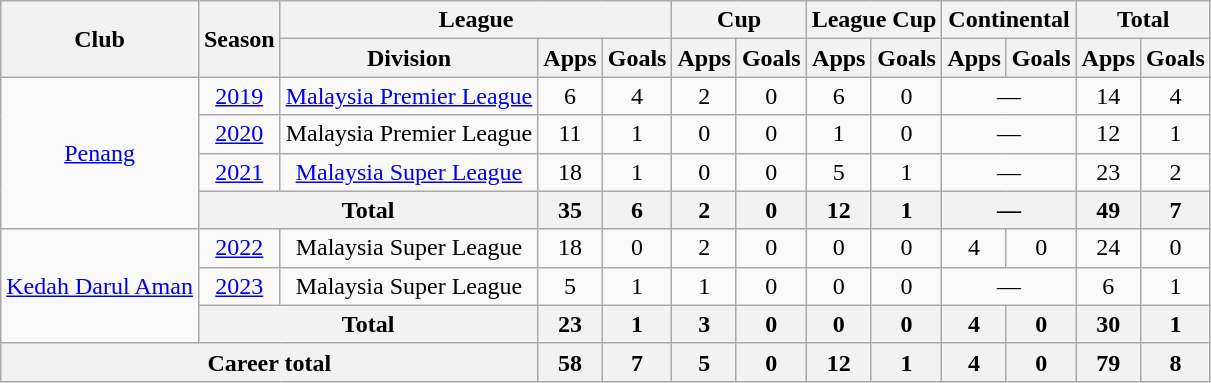<table class=wikitable style="text-align: center">
<tr>
<th rowspan=2>Club</th>
<th rowspan=2>Season</th>
<th colspan=3>League</th>
<th colspan=2>Cup</th>
<th colspan=2>League Cup</th>
<th colspan=2>Continental</th>
<th colspan=2>Total</th>
</tr>
<tr>
<th>Division</th>
<th>Apps</th>
<th>Goals</th>
<th>Apps</th>
<th>Goals</th>
<th>Apps</th>
<th>Goals</th>
<th>Apps</th>
<th>Goals</th>
<th>Apps</th>
<th>Goals</th>
</tr>
<tr>
<td rowspan=4><a href='#'>Penang</a></td>
<td><a href='#'>2019</a></td>
<td><a href='#'>Malaysia Premier League</a></td>
<td>6</td>
<td>4</td>
<td>2</td>
<td>0</td>
<td>6</td>
<td>0</td>
<td colspan="2">—</td>
<td>14</td>
<td>4</td>
</tr>
<tr>
<td><a href='#'>2020</a></td>
<td>Malaysia Premier League</td>
<td>11</td>
<td>1</td>
<td>0</td>
<td>0</td>
<td>1</td>
<td>0</td>
<td colspan="2">—</td>
<td>12</td>
<td>1</td>
</tr>
<tr>
<td><a href='#'>2021</a></td>
<td><a href='#'>Malaysia Super League</a></td>
<td>18</td>
<td>1</td>
<td>0</td>
<td>0</td>
<td>5</td>
<td>1</td>
<td colspan="2">—</td>
<td>23</td>
<td>2</td>
</tr>
<tr>
<th colspan=2>Total</th>
<th>35</th>
<th>6</th>
<th>2</th>
<th>0</th>
<th>12</th>
<th>1</th>
<th colspan="2">—</th>
<th>49</th>
<th>7</th>
</tr>
<tr>
<td rowspan="3"><a href='#'>Kedah Darul Aman</a></td>
<td><a href='#'>2022</a></td>
<td>Malaysia Super League</td>
<td>18</td>
<td>0</td>
<td>2</td>
<td>0</td>
<td>0</td>
<td>0</td>
<td>4</td>
<td>0</td>
<td>24</td>
<td>0</td>
</tr>
<tr>
<td><a href='#'>2023</a></td>
<td>Malaysia Super League</td>
<td>5</td>
<td>1</td>
<td>1</td>
<td>0</td>
<td>0</td>
<td>0</td>
<td colspan="2">—</td>
<td>6</td>
<td>1</td>
</tr>
<tr>
<th colspan=2>Total</th>
<th>23</th>
<th>1</th>
<th>3</th>
<th>0</th>
<th>0</th>
<th>0</th>
<th>4</th>
<th>0</th>
<th>30</th>
<th>1</th>
</tr>
<tr>
<th colspan=3>Career total</th>
<th>58</th>
<th>7</th>
<th>5</th>
<th>0</th>
<th>12</th>
<th>1</th>
<th>4</th>
<th>0</th>
<th>79</th>
<th>8</th>
</tr>
</table>
